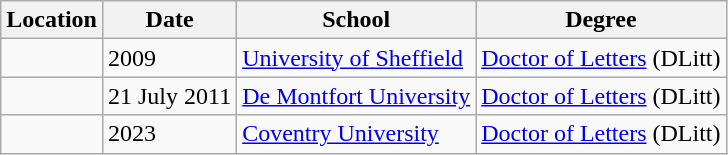<table class="wikitable sortable" style="border:darkgrey;">
<tr>
<th>Location</th>
<th>Date</th>
<th>School</th>
<th>Degree</th>
</tr>
<tr valign="top">
<td></td>
<td>2009</td>
<td><a href='#'>University of Sheffield</a></td>
<td><a href='#'>Doctor of Letters</a> (DLitt)</td>
</tr>
<tr valign="top">
<td></td>
<td>21 July 2011</td>
<td><a href='#'>De Montfort University</a></td>
<td><a href='#'>Doctor of Letters</a> (DLitt)</td>
</tr>
<tr valign="top">
<td></td>
<td>2023</td>
<td><a href='#'>Coventry University</a></td>
<td><a href='#'>Doctor of Letters</a> (DLitt)</td>
</tr>
</table>
